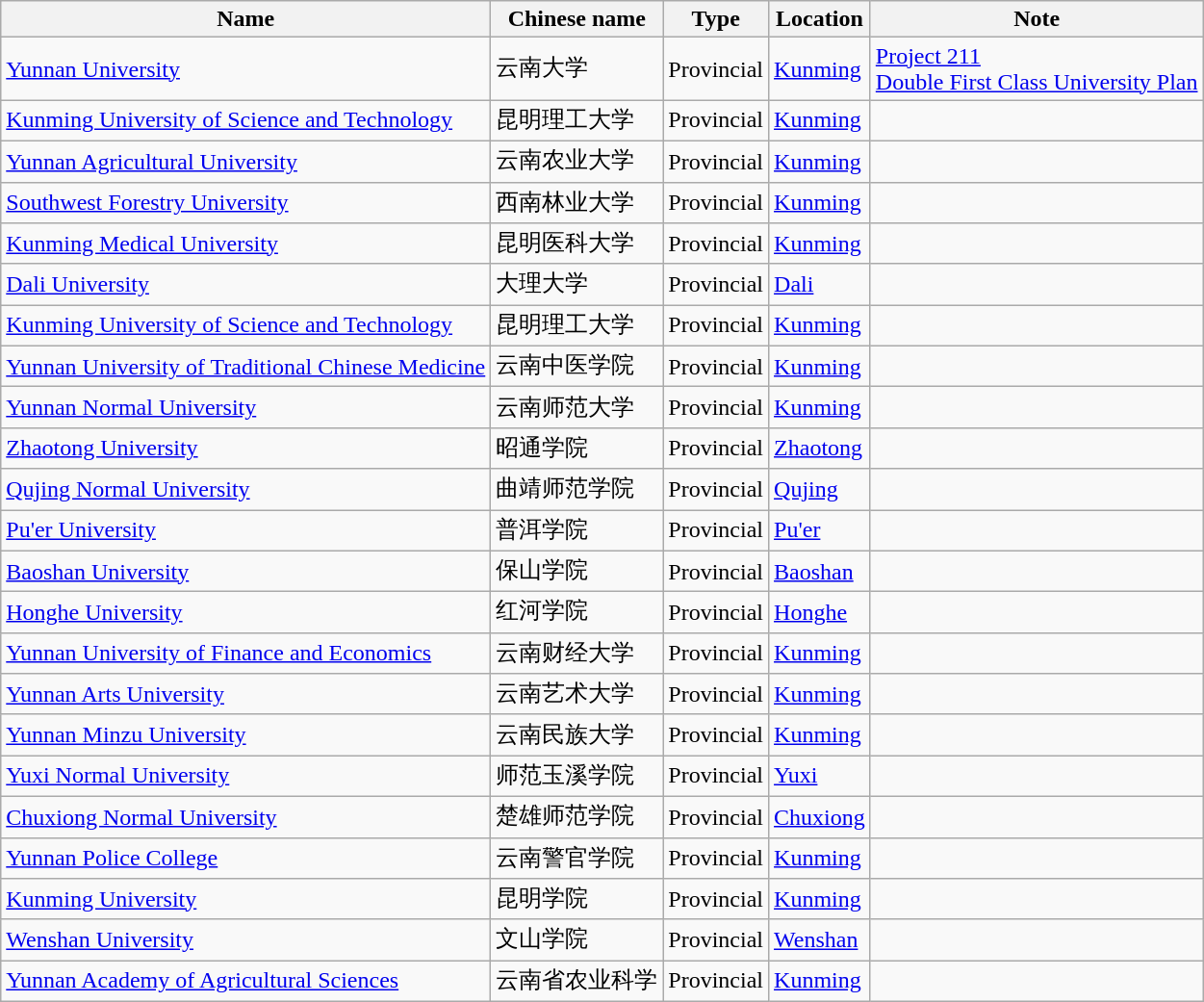<table class="wikitable + sortable">
<tr>
<th>Name</th>
<th>Chinese name</th>
<th>Type</th>
<th>Location</th>
<th>Note</th>
</tr>
<tr>
<td><a href='#'>Yunnan University</a></td>
<td>云南大学</td>
<td>Provincial</td>
<td><a href='#'>Kunming</a></td>
<td><a href='#'>Project 211</a><br><a href='#'>Double First Class University Plan</a></td>
</tr>
<tr>
<td><a href='#'>Kunming University of Science and Technology</a></td>
<td>昆明理工大学</td>
<td>Provincial</td>
<td><a href='#'>Kunming</a></td>
<td></td>
</tr>
<tr>
<td><a href='#'>Yunnan Agricultural University</a></td>
<td>云南农业大学</td>
<td>Provincial</td>
<td><a href='#'>Kunming</a></td>
<td></td>
</tr>
<tr>
<td><a href='#'>Southwest Forestry University</a></td>
<td>西南林业大学</td>
<td>Provincial</td>
<td><a href='#'>Kunming</a></td>
<td></td>
</tr>
<tr>
<td><a href='#'>Kunming Medical University</a></td>
<td>昆明医科大学</td>
<td>Provincial</td>
<td><a href='#'>Kunming</a></td>
<td></td>
</tr>
<tr>
<td><a href='#'>Dali University</a></td>
<td>大理大学</td>
<td>Provincial</td>
<td><a href='#'>Dali</a></td>
<td></td>
</tr>
<tr>
<td><a href='#'>Kunming University of Science and Technology</a></td>
<td>昆明理工大学</td>
<td>Provincial</td>
<td><a href='#'>Kunming</a></td>
<td></td>
</tr>
<tr>
<td><a href='#'>Yunnan University of Traditional Chinese Medicine</a></td>
<td>云南中医学院</td>
<td>Provincial</td>
<td><a href='#'>Kunming</a></td>
<td></td>
</tr>
<tr>
<td><a href='#'>Yunnan Normal University</a></td>
<td>云南师范大学</td>
<td>Provincial</td>
<td><a href='#'>Kunming</a></td>
<td></td>
</tr>
<tr>
<td><a href='#'>Zhaotong University</a></td>
<td>昭通学院</td>
<td>Provincial</td>
<td><a href='#'>Zhaotong</a></td>
<td></td>
</tr>
<tr>
<td><a href='#'>Qujing Normal University</a></td>
<td>曲靖师范学院</td>
<td>Provincial</td>
<td><a href='#'>Qujing</a></td>
<td></td>
</tr>
<tr>
<td><a href='#'>Pu'er University</a></td>
<td>普洱学院</td>
<td>Provincial</td>
<td><a href='#'>Pu'er</a></td>
<td></td>
</tr>
<tr>
<td><a href='#'>Baoshan University</a></td>
<td>保山学院</td>
<td>Provincial</td>
<td><a href='#'>Baoshan</a></td>
<td></td>
</tr>
<tr>
<td><a href='#'>Honghe University</a></td>
<td>红河学院</td>
<td>Provincial</td>
<td><a href='#'>Honghe</a></td>
<td></td>
</tr>
<tr>
<td><a href='#'>Yunnan University of Finance and Economics</a></td>
<td>云南财经大学</td>
<td>Provincial</td>
<td><a href='#'>Kunming</a></td>
<td></td>
</tr>
<tr>
<td><a href='#'>Yunnan Arts University</a></td>
<td>云南艺术大学</td>
<td>Provincial</td>
<td><a href='#'>Kunming</a></td>
<td></td>
</tr>
<tr>
<td><a href='#'>Yunnan Minzu University</a></td>
<td>云南民族大学</td>
<td>Provincial</td>
<td><a href='#'>Kunming</a></td>
<td></td>
</tr>
<tr>
<td><a href='#'>Yuxi Normal University</a></td>
<td>师范玉溪学院</td>
<td>Provincial</td>
<td><a href='#'>Yuxi</a></td>
<td></td>
</tr>
<tr>
<td><a href='#'>Chuxiong Normal University</a></td>
<td>楚雄师范学院</td>
<td>Provincial</td>
<td><a href='#'>Chuxiong</a></td>
<td></td>
</tr>
<tr>
<td><a href='#'>Yunnan Police College</a></td>
<td>云南警官学院</td>
<td>Provincial</td>
<td><a href='#'>Kunming</a></td>
<td></td>
</tr>
<tr>
<td><a href='#'>Kunming University</a></td>
<td>昆明学院</td>
<td>Provincial</td>
<td><a href='#'>Kunming</a></td>
<td></td>
</tr>
<tr>
<td><a href='#'>Wenshan University</a></td>
<td>文山学院</td>
<td>Provincial</td>
<td><a href='#'>Wenshan</a></td>
<td></td>
</tr>
<tr>
<td><a href='#'>Yunnan Academy of Agricultural Sciences</a></td>
<td>云南省农业科学</td>
<td>Provincial</td>
<td><a href='#'>Kunming</a></td>
<td></td>
</tr>
</table>
